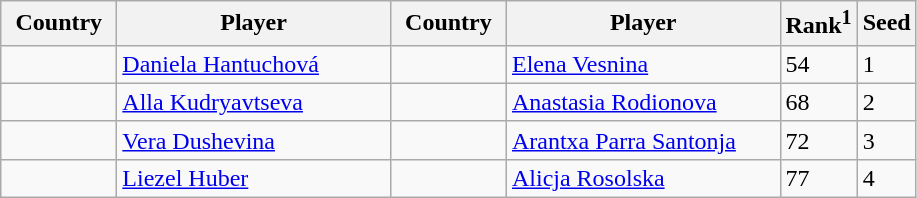<table class="sortable wikitable">
<tr>
<th width="70">Country</th>
<th width="175">Player</th>
<th width="70">Country</th>
<th width="175">Player</th>
<th>Rank<sup>1</sup></th>
<th>Seed</th>
</tr>
<tr>
<td></td>
<td><a href='#'>Daniela Hantuchová</a></td>
<td></td>
<td><a href='#'>Elena Vesnina</a></td>
<td>54</td>
<td>1</td>
</tr>
<tr>
<td></td>
<td><a href='#'>Alla Kudryavtseva</a></td>
<td></td>
<td><a href='#'>Anastasia Rodionova</a></td>
<td>68</td>
<td>2</td>
</tr>
<tr>
<td></td>
<td><a href='#'>Vera Dushevina</a></td>
<td></td>
<td><a href='#'>Arantxa Parra Santonja</a></td>
<td>72</td>
<td>3</td>
</tr>
<tr>
<td></td>
<td><a href='#'>Liezel Huber</a></td>
<td></td>
<td><a href='#'>Alicja Rosolska</a></td>
<td>77</td>
<td>4</td>
</tr>
</table>
